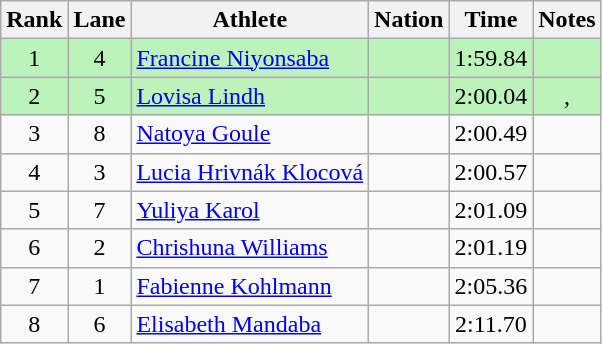<table class="wikitable sortable" style="text-align:center">
<tr>
<th>Rank</th>
<th>Lane</th>
<th>Athlete</th>
<th>Nation</th>
<th>Time</th>
<th>Notes</th>
</tr>
<tr bgcolor=#bbf3bb>
<td>1</td>
<td>4</td>
<td align=left><a href='#'>Francine Niyonsaba</a></td>
<td align=left></td>
<td>1:59.84</td>
<td></td>
</tr>
<tr bgcolor=#bbf3bb>
<td>2</td>
<td>5</td>
<td align=left><a href='#'>Lovisa Lindh</a></td>
<td align=left></td>
<td>2:00.04</td>
<td>, </td>
</tr>
<tr>
<td>3</td>
<td>8</td>
<td align=left><a href='#'>Natoya Goule</a></td>
<td align=left></td>
<td>2:00.49</td>
<td></td>
</tr>
<tr>
<td>4</td>
<td>3</td>
<td align=left><a href='#'>Lucia Hrivnák Klocová</a></td>
<td align=left></td>
<td>2:00.57</td>
<td></td>
</tr>
<tr>
<td>5</td>
<td>7</td>
<td align=left><a href='#'>Yuliya Karol</a></td>
<td align=left></td>
<td>2:01.09</td>
<td></td>
</tr>
<tr>
<td>6</td>
<td>2</td>
<td align=left><a href='#'>Chrishuna Williams</a></td>
<td align=left></td>
<td>2:01.19</td>
<td></td>
</tr>
<tr>
<td>7</td>
<td>1</td>
<td align=left><a href='#'>Fabienne Kohlmann</a></td>
<td align=left></td>
<td>2:05.36</td>
<td></td>
</tr>
<tr>
<td>8</td>
<td>6</td>
<td align=left><a href='#'>Elisabeth Mandaba</a></td>
<td align=left></td>
<td>2:11.70</td>
<td></td>
</tr>
</table>
